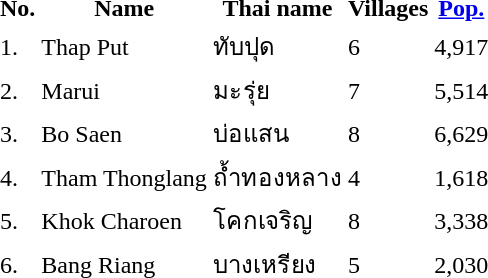<table>
<tr valign=top>
<td><br><table>
<tr>
<th>No.</th>
<th>Name</th>
<th>Thai name</th>
<th>Villages</th>
<th><a href='#'>Pop.</a></th>
<td>    </td>
</tr>
<tr>
<td>1.</td>
<td>Thap Put</td>
<td>ทับปุด</td>
<td>6</td>
<td>4,917</td>
</tr>
<tr>
<td>2.</td>
<td>Marui</td>
<td>มะรุ่ย</td>
<td>7</td>
<td>5,514</td>
</tr>
<tr>
<td>3.</td>
<td>Bo Saen</td>
<td>บ่อแสน</td>
<td>8</td>
<td>6,629</td>
</tr>
<tr>
<td>4.</td>
<td>Tham Thonglang</td>
<td>ถ้ำทองหลาง</td>
<td>4</td>
<td>1,618</td>
</tr>
<tr>
<td>5.</td>
<td>Khok Charoen</td>
<td>โคกเจริญ</td>
<td>8</td>
<td>3,338</td>
</tr>
<tr>
<td>6.</td>
<td>Bang Riang</td>
<td>บางเหรียง</td>
<td>5</td>
<td>2,030</td>
</tr>
</table>
</td>
<td> </td>
</tr>
</table>
